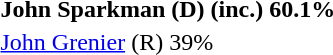<table>
<tr>
<td><strong>John Sparkman (D) (inc.) 60.1%</strong></td>
</tr>
<tr>
<td><a href='#'>John Grenier</a> (R) 39%</td>
</tr>
</table>
